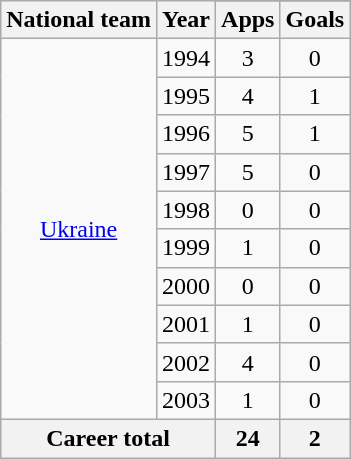<table class="wikitable" style="text-align: center">
<tr>
<th rowspan="2">National team</th>
<th rowspan="2">Year</th>
</tr>
<tr>
<th>Apps</th>
<th>Goals</th>
</tr>
<tr>
<td rowspan="10"><a href='#'>Ukraine</a></td>
<td>1994</td>
<td>3</td>
<td>0</td>
</tr>
<tr>
<td>1995</td>
<td>4</td>
<td>1</td>
</tr>
<tr>
<td>1996</td>
<td>5</td>
<td>1</td>
</tr>
<tr>
<td>1997</td>
<td>5</td>
<td>0</td>
</tr>
<tr>
<td>1998</td>
<td>0</td>
<td>0</td>
</tr>
<tr>
<td>1999</td>
<td>1</td>
<td>0</td>
</tr>
<tr>
<td>2000</td>
<td>0</td>
<td>0</td>
</tr>
<tr>
<td>2001</td>
<td>1</td>
<td>0</td>
</tr>
<tr>
<td>2002</td>
<td>4</td>
<td>0</td>
</tr>
<tr>
<td>2003</td>
<td>1</td>
<td>0</td>
</tr>
<tr>
<th colspan="2">Career total</th>
<th>24</th>
<th>2</th>
</tr>
</table>
